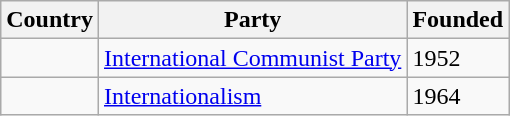<table class="wikitable">
<tr>
<th>Country</th>
<th>Party</th>
<th>Founded</th>
</tr>
<tr>
<td></td>
<td><a href='#'>International Communist Party</a></td>
<td>1952</td>
</tr>
<tr>
<td></td>
<td><a href='#'>Internationalism</a></td>
<td>1964</td>
</tr>
</table>
